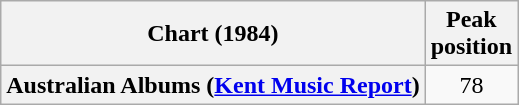<table class="wikitable plainrowheaders">
<tr>
<th scope="col">Chart (1984)</th>
<th scope="col">Peak<br>position</th>
</tr>
<tr>
<th scope="row">Australian Albums (<a href='#'>Kent Music Report</a>)</th>
<td align="center">78</td>
</tr>
</table>
